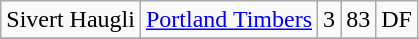<table class="wikitable" style="text-align:center;">
<tr>
<td>Sivert Haugli</td>
<td><a href='#'>Portland Timbers</a></td>
<td>3</td>
<td>83</td>
<td>DF</td>
</tr>
<tr>
</tr>
</table>
